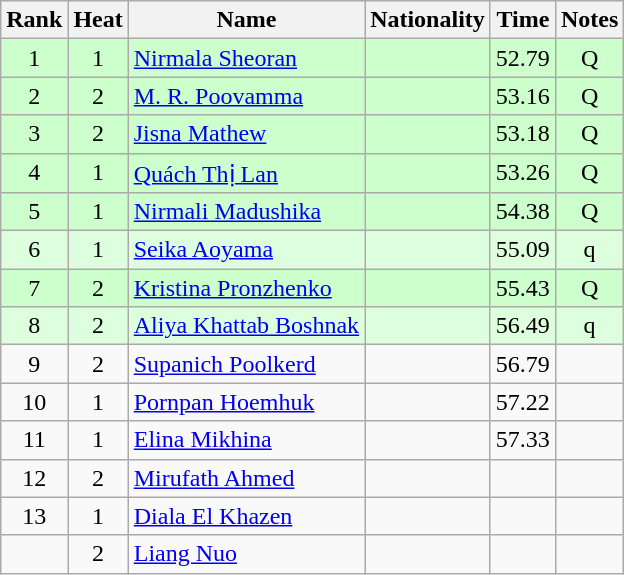<table class="wikitable sortable" style="text-align:center">
<tr>
<th>Rank</th>
<th>Heat</th>
<th>Name</th>
<th>Nationality</th>
<th>Time</th>
<th>Notes</th>
</tr>
<tr bgcolor=ccffcc>
<td>1</td>
<td>1</td>
<td align=left><a href='#'>Nirmala Sheoran</a></td>
<td align=left></td>
<td>52.79</td>
<td>Q</td>
</tr>
<tr bgcolor=ccffcc>
<td>2</td>
<td>2</td>
<td align=left><a href='#'>M. R. Poovamma</a></td>
<td align=left></td>
<td>53.16</td>
<td>Q</td>
</tr>
<tr bgcolor=ccffcc>
<td>3</td>
<td>2</td>
<td align=left><a href='#'>Jisna Mathew</a></td>
<td align=left></td>
<td>53.18</td>
<td>Q</td>
</tr>
<tr bgcolor=ccffcc>
<td>4</td>
<td>1</td>
<td align=left><a href='#'>Quách Thị Lan</a></td>
<td align=left></td>
<td>53.26</td>
<td>Q</td>
</tr>
<tr bgcolor=ccffcc>
<td>5</td>
<td>1</td>
<td align=left><a href='#'>Nirmali Madushika</a></td>
<td align=left></td>
<td>54.38</td>
<td>Q</td>
</tr>
<tr bgcolor=ddffdd>
<td>6</td>
<td>1</td>
<td align=left><a href='#'>Seika Aoyama</a></td>
<td align=left></td>
<td>55.09</td>
<td>q</td>
</tr>
<tr bgcolor=ccffcc>
<td>7</td>
<td>2</td>
<td align=left><a href='#'>Kristina Pronzhenko</a></td>
<td align=left></td>
<td>55.43</td>
<td>Q</td>
</tr>
<tr bgcolor=ddffdd>
<td>8</td>
<td>2</td>
<td align=left><a href='#'>Aliya Khattab Boshnak</a></td>
<td align=left></td>
<td>56.49</td>
<td>q</td>
</tr>
<tr>
<td>9</td>
<td>2</td>
<td align=left><a href='#'>Supanich Poolkerd</a></td>
<td align=left></td>
<td>56.79</td>
<td></td>
</tr>
<tr>
<td>10</td>
<td>1</td>
<td align=left><a href='#'>Pornpan Hoemhuk</a></td>
<td align=left></td>
<td>57.22</td>
<td></td>
</tr>
<tr>
<td>11</td>
<td>1</td>
<td align=left><a href='#'>Elina Mikhina</a></td>
<td align=left></td>
<td>57.33</td>
<td></td>
</tr>
<tr>
<td>12</td>
<td>2</td>
<td align=left><a href='#'>Mirufath Ahmed</a></td>
<td align=left></td>
<td></td>
<td></td>
</tr>
<tr>
<td>13</td>
<td>1</td>
<td align=left><a href='#'>Diala El Khazen</a></td>
<td align=left></td>
<td></td>
<td></td>
</tr>
<tr>
<td></td>
<td>2</td>
<td align=left><a href='#'>Liang Nuo</a></td>
<td align=left></td>
<td></td>
<td></td>
</tr>
</table>
